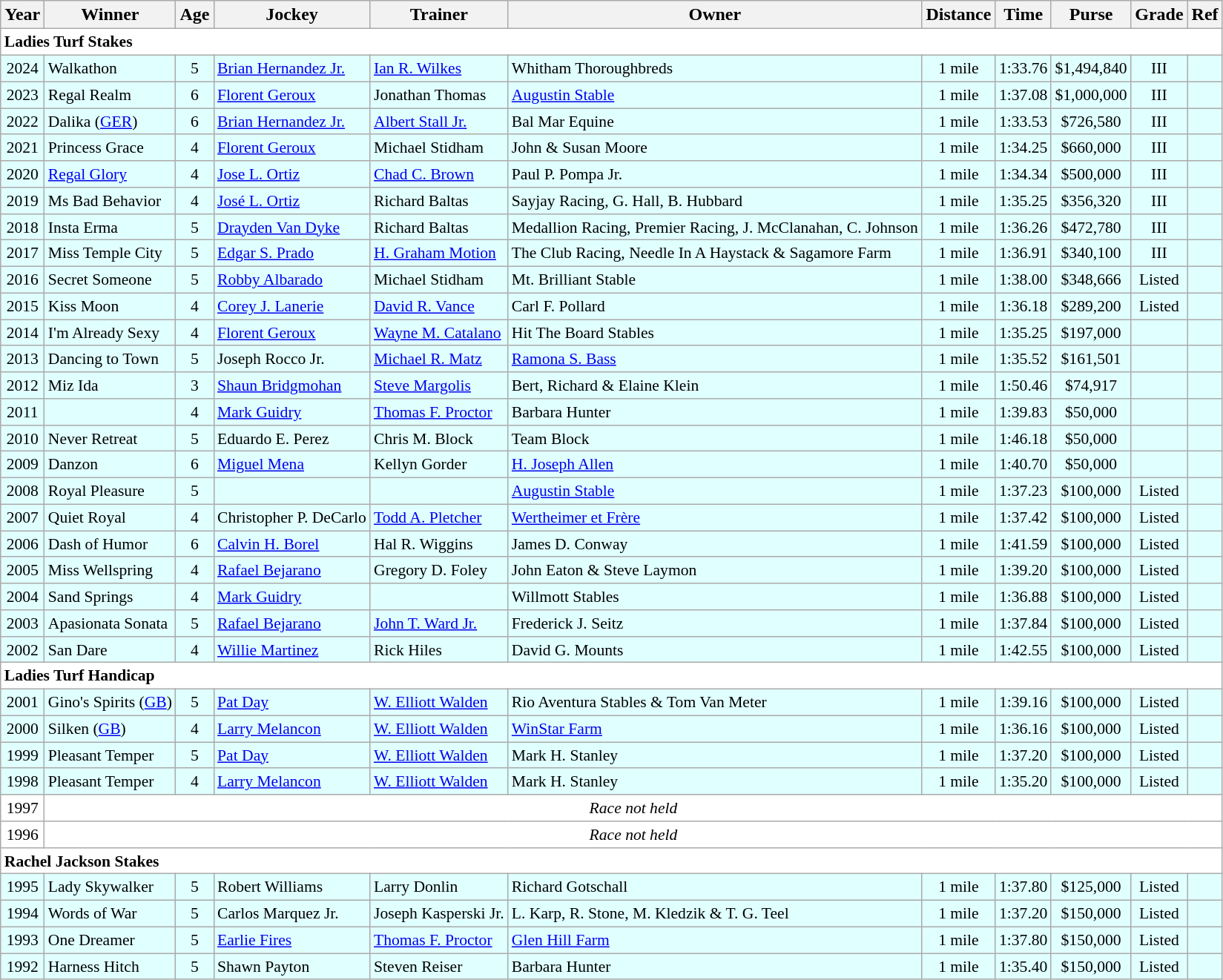<table class="wikitable sortable">
<tr>
<th>Year</th>
<th>Winner</th>
<th>Age</th>
<th>Jockey</th>
<th>Trainer</th>
<th>Owner</th>
<th>Distance</th>
<th>Time</th>
<th>Purse</th>
<th>Grade</th>
<th>Ref</th>
</tr>
<tr style="font-size:90%; background-color:white">
<td align="left" colspan=11><strong>Ladies Turf Stakes</strong></td>
</tr>
<tr style="font-size:90%; background-color:lightcyan">
<td align=center>2024</td>
<td>Walkathon</td>
<td align=center>5</td>
<td><a href='#'>Brian Hernandez Jr.</a></td>
<td><a href='#'>Ian R. Wilkes</a></td>
<td>Whitham Thoroughbreds</td>
<td align=center>1 mile</td>
<td align=center>1:33.76</td>
<td align=center>$1,494,840</td>
<td align=center>III</td>
<td></td>
</tr>
<tr style="font-size:90%; background-color:lightcyan">
<td align=center>2023</td>
<td>Regal Realm</td>
<td align=center>6</td>
<td><a href='#'>Florent Geroux</a></td>
<td>Jonathan Thomas</td>
<td><a href='#'>Augustin Stable</a></td>
<td align=center>1 mile</td>
<td align=center>1:37.08</td>
<td align=center>$1,000,000</td>
<td align=center>III</td>
<td></td>
</tr>
<tr style="font-size:90%; background-color:lightcyan">
<td align=center>2022</td>
<td>Dalika (<a href='#'>GER</a>)</td>
<td align=center>6</td>
<td><a href='#'>Brian Hernandez Jr.</a></td>
<td><a href='#'>Albert Stall Jr.</a></td>
<td>Bal Mar Equine</td>
<td align=center>1 mile</td>
<td align=center>1:33.53</td>
<td align=center>$726,580</td>
<td align=center>III</td>
<td></td>
</tr>
<tr style="font-size:90%; background-color:lightcyan">
<td align=center>2021</td>
<td>Princess Grace</td>
<td align=center>4</td>
<td><a href='#'>Florent Geroux</a></td>
<td>Michael Stidham</td>
<td>John & Susan Moore</td>
<td align=center>1 mile</td>
<td align=center>1:34.25</td>
<td align=center>$660,000</td>
<td align=center>III</td>
<td></td>
</tr>
<tr style="font-size:90%; background-color:lightcyan">
<td align=center>2020</td>
<td><a href='#'>Regal Glory</a></td>
<td align=center>4</td>
<td><a href='#'>Jose L. Ortiz</a></td>
<td><a href='#'>Chad C. Brown</a></td>
<td>Paul P. Pompa Jr.</td>
<td align=center>1 mile</td>
<td align=center>1:34.34</td>
<td align=center>$500,000</td>
<td align=center>III</td>
<td></td>
</tr>
<tr style="font-size:90%; background-color:lightcyan">
<td align=center>2019</td>
<td>Ms Bad Behavior</td>
<td align=center>4</td>
<td><a href='#'>José L. Ortiz</a></td>
<td>Richard Baltas</td>
<td>Sayjay Racing, G. Hall, B. Hubbard</td>
<td align=center>1 mile</td>
<td align=center>1:35.25</td>
<td align=center>$356,320</td>
<td align=center>III</td>
<td></td>
</tr>
<tr style="font-size:90%; background-color:lightcyan">
<td align=center>2018</td>
<td>Insta Erma</td>
<td align=center>5</td>
<td><a href='#'>Drayden Van Dyke</a></td>
<td>Richard Baltas</td>
<td>Medallion Racing, Premier Racing, J. McClanahan, C. Johnson</td>
<td align=center>1 mile</td>
<td align=center>1:36.26</td>
<td align=center>$472,780</td>
<td align=center>III</td>
<td></td>
</tr>
<tr style="font-size:90%; background-color:lightcyan">
<td align=center>2017</td>
<td>Miss Temple City</td>
<td align=center>5</td>
<td><a href='#'>Edgar S. Prado</a></td>
<td><a href='#'>H. Graham Motion</a></td>
<td>The Club Racing, Needle In A Haystack & Sagamore Farm</td>
<td align=center>1 mile</td>
<td align=center>1:36.91</td>
<td align=center>$340,100</td>
<td align=center>III</td>
<td></td>
</tr>
<tr style="font-size:90%; background-color:lightcyan">
<td align=center>2016</td>
<td>Secret Someone</td>
<td align=center>5</td>
<td><a href='#'>Robby Albarado</a></td>
<td>Michael Stidham</td>
<td>Mt. Brilliant Stable</td>
<td align=center>1 mile</td>
<td align=center>1:38.00</td>
<td align=center>$348,666</td>
<td align=center>Listed</td>
<td></td>
</tr>
<tr style="font-size:90%; background-color:lightcyan">
<td align=center>2015</td>
<td>Kiss Moon</td>
<td align=center>4</td>
<td><a href='#'>Corey J. Lanerie</a></td>
<td><a href='#'>David R. Vance</a></td>
<td>Carl F. Pollard</td>
<td align=center>1 mile</td>
<td align=center>1:36.18</td>
<td align=center>$289,200</td>
<td align=center>Listed</td>
<td></td>
</tr>
<tr style="font-size:90%; background-color:lightcyan">
<td align=center>2014</td>
<td>I'm Already Sexy</td>
<td align=center>4</td>
<td><a href='#'>Florent Geroux</a></td>
<td><a href='#'>Wayne M. Catalano</a></td>
<td>Hit The Board Stables</td>
<td align=center>1 mile</td>
<td align=center>1:35.25</td>
<td align=center>$197,000</td>
<td align=center></td>
<td></td>
</tr>
<tr style="font-size:90%; background-color:lightcyan">
<td align=center>2013</td>
<td>Dancing to Town</td>
<td align=center>5</td>
<td>Joseph Rocco Jr.</td>
<td><a href='#'>Michael R. Matz</a></td>
<td><a href='#'>Ramona S. Bass</a></td>
<td align=center>1 mile</td>
<td align=center>1:35.52</td>
<td align=center>$161,501</td>
<td align=center></td>
<td></td>
</tr>
<tr style="font-size:90%; background-color:lightcyan">
<td align=center>2012</td>
<td>Miz Ida</td>
<td align=center>3</td>
<td><a href='#'>Shaun Bridgmohan</a></td>
<td><a href='#'>Steve Margolis</a></td>
<td>Bert, Richard & Elaine Klein</td>
<td align=center>1 mile</td>
<td align=center>1:50.46</td>
<td align=center>$74,917</td>
<td align=center></td>
<td></td>
</tr>
<tr style="font-size:90%; background-color:lightcyan">
<td align=center>2011</td>
<td></td>
<td align=center>4</td>
<td><a href='#'>Mark Guidry</a></td>
<td><a href='#'>Thomas F. Proctor</a></td>
<td>Barbara Hunter</td>
<td align=center>1 mile</td>
<td align=center>1:39.83</td>
<td align=center>$50,000</td>
<td align=center></td>
<td></td>
</tr>
<tr style="font-size:90%; background-color:lightcyan">
<td align=center>2010</td>
<td>Never Retreat</td>
<td align=center>5</td>
<td>Eduardo E. Perez</td>
<td>Chris M. Block</td>
<td>Team Block</td>
<td align=center>1 mile</td>
<td align=center>1:46.18</td>
<td align=center>$50,000</td>
<td align=center></td>
<td></td>
</tr>
<tr style="font-size:90%; background-color:lightcyan">
<td align=center>2009</td>
<td>Danzon</td>
<td align=center>6</td>
<td><a href='#'>Miguel Mena</a></td>
<td>Kellyn Gorder</td>
<td><a href='#'>H. Joseph Allen</a></td>
<td align=center>1 mile</td>
<td align=center>1:40.70</td>
<td align=center>$50,000</td>
<td align=center></td>
<td></td>
</tr>
<tr style="font-size:90%; background-color:lightcyan">
<td align=center>2008</td>
<td>Royal Pleasure</td>
<td align=center>5</td>
<td></td>
<td></td>
<td><a href='#'>Augustin Stable</a></td>
<td align=center>1 mile</td>
<td align=center>1:37.23</td>
<td align=center>$100,000</td>
<td align=center>Listed</td>
<td></td>
</tr>
<tr style="font-size:90%; background-color:lightcyan">
<td align=center>2007</td>
<td>Quiet Royal</td>
<td align=center>4</td>
<td>Christopher P. DeCarlo</td>
<td><a href='#'>Todd A. Pletcher</a></td>
<td><a href='#'>Wertheimer et Frère</a></td>
<td align=center>1 mile</td>
<td align=center>1:37.42</td>
<td align=center>$100,000</td>
<td align=center>Listed</td>
<td></td>
</tr>
<tr style="font-size:90%; background-color:lightcyan">
<td align=center>2006</td>
<td>Dash of Humor</td>
<td align=center>6</td>
<td><a href='#'>Calvin H. Borel</a></td>
<td>Hal R. Wiggins</td>
<td>James D. Conway</td>
<td align=center>1 mile</td>
<td align=center>1:41.59</td>
<td align=center>$100,000</td>
<td align=center>Listed</td>
<td></td>
</tr>
<tr style="font-size:90%; background-color:lightcyan">
<td align=center>2005</td>
<td>Miss Wellspring</td>
<td align=center>4</td>
<td><a href='#'>Rafael Bejarano</a></td>
<td>Gregory D. Foley</td>
<td>John Eaton & Steve Laymon</td>
<td align=center>1 mile</td>
<td align=center>1:39.20</td>
<td align=center>$100,000</td>
<td align=center>Listed</td>
<td></td>
</tr>
<tr style="font-size:90%; background-color:lightcyan">
<td align=center>2004</td>
<td>Sand Springs</td>
<td align=center>4</td>
<td><a href='#'>Mark Guidry</a></td>
<td></td>
<td>Willmott Stables</td>
<td align=center>1 mile</td>
<td align=center>1:36.88</td>
<td align=center>$100,000</td>
<td align=center>Listed</td>
<td></td>
</tr>
<tr style="font-size:90%; background-color:lightcyan">
<td align=center>2003</td>
<td>Apasionata Sonata</td>
<td align=center>5</td>
<td><a href='#'>Rafael Bejarano</a></td>
<td><a href='#'>John T. Ward Jr.</a></td>
<td>Frederick J. Seitz</td>
<td align=center>1 mile</td>
<td align=center>1:37.84</td>
<td align=center>$100,000</td>
<td align=center>Listed</td>
<td></td>
</tr>
<tr style="font-size:90%; background-color:lightcyan">
<td align=center>2002</td>
<td>San Dare</td>
<td align=center>4</td>
<td><a href='#'>Willie Martinez</a></td>
<td>Rick Hiles</td>
<td>David G. Mounts</td>
<td align=center>1 mile</td>
<td align=center>1:42.55</td>
<td align=center>$100,000</td>
<td align=center>Listed</td>
<td></td>
</tr>
<tr style="font-size:90%; background-color:white">
<td align="left" colspan=11><strong>Ladies Turf Handicap</strong></td>
</tr>
<tr style="font-size:90%; background-color:lightcyan">
<td align=center>2001</td>
<td>Gino's Spirits (<a href='#'>GB</a>)</td>
<td align=center>5</td>
<td><a href='#'>Pat Day</a></td>
<td><a href='#'>W. Elliott Walden</a></td>
<td>Rio Aventura Stables & Tom Van Meter</td>
<td align=center>1 mile</td>
<td align=center>1:39.16</td>
<td align=center>$100,000</td>
<td align=center>Listed</td>
<td></td>
</tr>
<tr style="font-size:90%; background-color:lightcyan">
<td align=center>2000</td>
<td>Silken (<a href='#'>GB</a>)</td>
<td align=center>4</td>
<td><a href='#'>Larry Melancon</a></td>
<td><a href='#'>W. Elliott Walden</a></td>
<td><a href='#'>WinStar Farm</a></td>
<td align=center>1 mile</td>
<td align=center>1:36.16</td>
<td align=center>$100,000</td>
<td align=center>Listed</td>
<td></td>
</tr>
<tr style="font-size:90%; background-color:lightcyan">
<td align=center>1999</td>
<td>Pleasant Temper</td>
<td align=center>5</td>
<td><a href='#'>Pat Day</a></td>
<td><a href='#'>W. Elliott Walden</a></td>
<td>Mark H. Stanley</td>
<td align=center>1 mile</td>
<td align=center>1:37.20</td>
<td align=center>$100,000</td>
<td align=center>Listed</td>
<td></td>
</tr>
<tr style="font-size:90%; background-color:lightcyan">
<td align=center>1998</td>
<td>Pleasant Temper</td>
<td align=center>4</td>
<td><a href='#'>Larry Melancon</a></td>
<td><a href='#'>W. Elliott Walden</a></td>
<td>Mark H. Stanley</td>
<td align=center>1 mile</td>
<td align=center>1:35.20</td>
<td align=center>$100,000</td>
<td align=center>Listed</td>
<td></td>
</tr>
<tr style="font-size:90%; background-color:white">
<td align="center">1997</td>
<td align="center" colspan=10><em>Race not held</em></td>
</tr>
<tr style="font-size:90%; background-color:white">
<td align="center">1996</td>
<td align="center" colspan=10><em>Race not held</em></td>
</tr>
<tr style="font-size:90%; background-color:white">
<td align="left" colspan=11><strong>Rachel Jackson Stakes</strong></td>
</tr>
<tr style="font-size:90%; background-color:lightcyan">
<td align=center>1995</td>
<td>Lady Skywalker</td>
<td align=center>5</td>
<td>Robert Williams</td>
<td>Larry Donlin</td>
<td>Richard Gotschall</td>
<td align=center>1 mile</td>
<td align=center>1:37.80</td>
<td align=center>$125,000</td>
<td align=center>Listed</td>
<td></td>
</tr>
<tr style="font-size:90%; background-color:lightcyan">
<td align=center>1994</td>
<td>Words of War</td>
<td align=center>5</td>
<td>Carlos Marquez Jr.</td>
<td>Joseph Kasperski Jr.</td>
<td>L. Karp, R. Stone, M. Kledzik & T. G. Teel</td>
<td align=center>1 mile</td>
<td align=center>1:37.20</td>
<td align=center>$150,000</td>
<td align=center>Listed</td>
<td></td>
</tr>
<tr style="font-size:90%; background-color:lightcyan">
<td align=center>1993</td>
<td>One Dreamer</td>
<td align=center>5</td>
<td><a href='#'>Earlie Fires</a></td>
<td><a href='#'>Thomas F. Proctor</a></td>
<td><a href='#'>Glen Hill Farm</a></td>
<td align=center>1 mile</td>
<td align=center>1:37.80</td>
<td align=center>$150,000</td>
<td align=center>Listed</td>
<td></td>
</tr>
<tr style="font-size:90%; background-color:lightcyan">
<td align=center>1992</td>
<td>Harness Hitch</td>
<td align=center>5</td>
<td>Shawn Payton</td>
<td>Steven Reiser</td>
<td>Barbara Hunter</td>
<td align=center>1 mile</td>
<td align=center>1:35.40</td>
<td align=center>$150,000</td>
<td align=center>Listed</td>
<td></td>
</tr>
</table>
